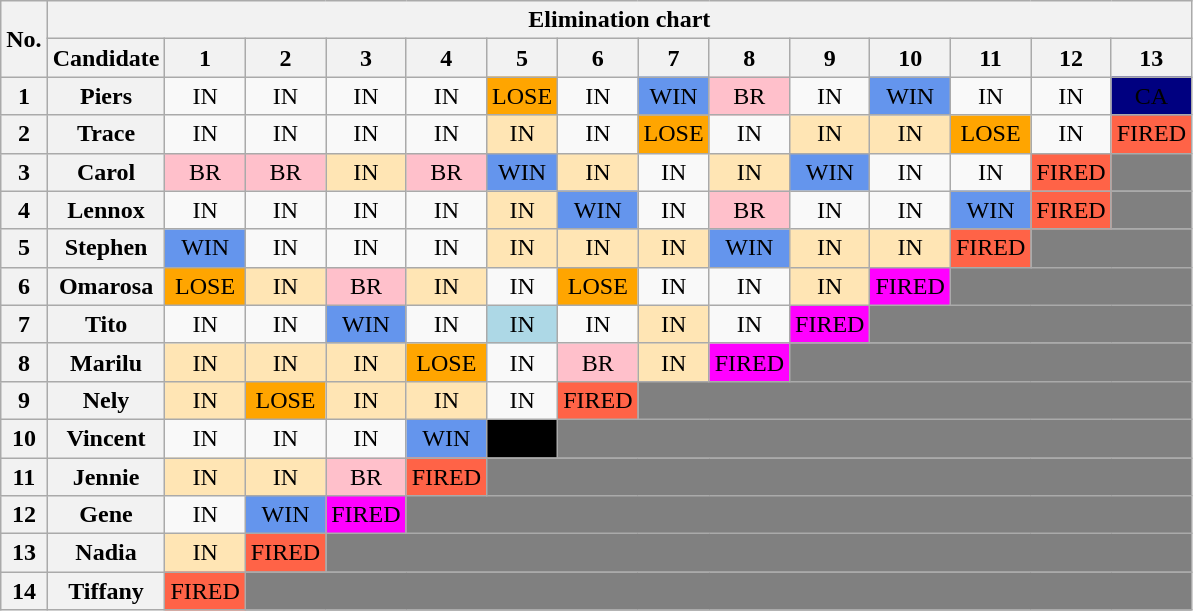<table class="wikitable" style="text-align:center;">
<tr>
<th rowspan="2">No.</th>
<th colspan="14">Elimination chart</th>
</tr>
<tr>
<th>Candidate</th>
<th>1</th>
<th>2</th>
<th>3</th>
<th>4</th>
<th>5</th>
<th>6</th>
<th>7</th>
<th>8</th>
<th>9</th>
<th>10</th>
<th>11</th>
<th>12</th>
<th>13</th>
</tr>
<tr>
<th>1</th>
<th>Piers</th>
<td>IN</td>
<td>IN</td>
<td>IN</td>
<td>IN</td>
<td style="background:orange;">LOSE</td>
<td>IN</td>
<td style="background:cornflowerblue;">WIN</td>
<td style="background:pink;">BR</td>
<td>IN</td>
<td style="background:cornflowerblue;">WIN</td>
<td>IN</td>
<td>IN</td>
<td style="background:navy;"><span> CA </span></td>
</tr>
<tr>
<th>2</th>
<th>Trace</th>
<td>IN</td>
<td>IN</td>
<td>IN</td>
<td>IN</td>
<td style="background:#ffe5b4;">IN</td>
<td>IN</td>
<td style="background:orange;">LOSE</td>
<td>IN</td>
<td style="background:#ffe5b4;">IN</td>
<td style="background:#ffe5b4;">IN</td>
<td style="background:orange;">LOSE</td>
<td>IN</td>
<td style="background:tomato;">FIRED</td>
</tr>
<tr>
<th>3</th>
<th>Carol</th>
<td style="background:pink;">BR</td>
<td style="background:pink;">BR</td>
<td style="background:#ffe5b4;">IN</td>
<td style="background:pink;">BR</td>
<td style="background:cornflowerblue;">WIN</td>
<td style="background:#ffe5b4;">IN</td>
<td>IN</td>
<td style="background:#ffe5b4;">IN</td>
<td style="background:cornflowerblue;">WIN</td>
<td>IN</td>
<td>IN</td>
<td style="background:tomato;">FIRED</td>
<td style="background:gray;"></td>
</tr>
<tr>
<th>4</th>
<th>Lennox</th>
<td>IN</td>
<td>IN</td>
<td>IN</td>
<td>IN</td>
<td style="background:#ffe5b4;">IN</td>
<td style="background:cornflowerblue;">WIN</td>
<td>IN</td>
<td style="background:pink;">BR</td>
<td>IN</td>
<td>IN</td>
<td style="background:cornflowerblue;">WIN</td>
<td style="background:tomato;">FIRED</td>
<td style="background:gray;"></td>
</tr>
<tr>
<th>5</th>
<th>Stephen</th>
<td style="background:cornflowerblue;">WIN</td>
<td>IN</td>
<td>IN</td>
<td>IN</td>
<td style="background:#ffe5b4;">IN</td>
<td style="background:#ffe5b4;">IN</td>
<td style="background:#ffe5b4;">IN</td>
<td style="background:cornflowerblue;">WIN</td>
<td style="background:#ffe5b4;">IN</td>
<td style="background:#ffe5b4;">IN</td>
<td style="background:tomato;">FIRED</td>
<td colspan="2" style="background:gray;"></td>
</tr>
<tr>
<th>6</th>
<th>Omarosa</th>
<td style="background:orange;">LOSE</td>
<td style="background:#ffe5b4;">IN</td>
<td style="background:pink;">BR</td>
<td style="background:#ffe5b4;">IN</td>
<td>IN</td>
<td style="background:orange;">LOSE</td>
<td>IN</td>
<td>IN</td>
<td style="background:#ffe5b4;">IN</td>
<td style="background:magenta;">FIRED</td>
<td colspan="3" style="background:gray;"></td>
</tr>
<tr>
<th>7</th>
<th>Tito</th>
<td>IN</td>
<td>IN</td>
<td style="background:cornflowerblue;">WIN</td>
<td>IN</td>
<td style="background:lightblue;">IN</td>
<td>IN</td>
<td style="background:#ffe5b4;">IN</td>
<td>IN</td>
<td style="background:magenta;">FIRED</td>
<td colspan="4" style="background:gray;"></td>
</tr>
<tr>
<th>8</th>
<th>Marilu</th>
<td style="background:#ffe5b4;">IN</td>
<td style="background:#ffe5b4;">IN</td>
<td style="background:#ffe5b4;">IN</td>
<td style="background:orange;">LOSE</td>
<td>IN</td>
<td style="background:pink;">BR</td>
<td style="background:#ffe5b4;">IN</td>
<td style="background:magenta;">FIRED</td>
<td colspan="5" style="background:gray;"></td>
</tr>
<tr>
<th>9</th>
<th>Nely</th>
<td style="background:#ffe5b4;">IN</td>
<td style="background:orange;">LOSE</td>
<td style="background:#FFE5B4;">IN</td>
<td style="background:#ffe5b4;">IN</td>
<td>IN</td>
<td style="background:tomato;">FIRED</td>
<td colspan="7" style="background:gray;"></td>
</tr>
<tr>
<th>10</th>
<th>Vincent</th>
<td>IN</td>
<td>IN</td>
<td>IN</td>
<td style="background:cornflowerblue;">WIN</td>
<td style="background:black;"><span>QUIT</span></td>
<td colspan="8" style="background:gray;"></td>
</tr>
<tr>
<th>11</th>
<th>Jennie</th>
<td style="background:#ffe5b4;">IN</td>
<td style="background:#ffe5b4;">IN</td>
<td style="background:pink;">BR</td>
<td style="background:tomato;">FIRED</td>
<td colspan="9" style="background:gray;"></td>
</tr>
<tr>
<th>12</th>
<th>Gene</th>
<td>IN</td>
<td style="background:cornflowerblue;">WIN</td>
<td style="background:magenta;">FIRED</td>
<td colspan="10" style="background:gray;"></td>
</tr>
<tr>
<th>13</th>
<th>Nadia</th>
<td style="background:#ffe5b4;">IN</td>
<td style="background:tomato;">FIRED</td>
<td colspan="11" style="background:gray;"></td>
</tr>
<tr>
<th>14</th>
<th>Tiffany</th>
<td style="background:tomato;">FIRED</td>
<td colspan="12" style="background:gray;"></td>
</tr>
</table>
